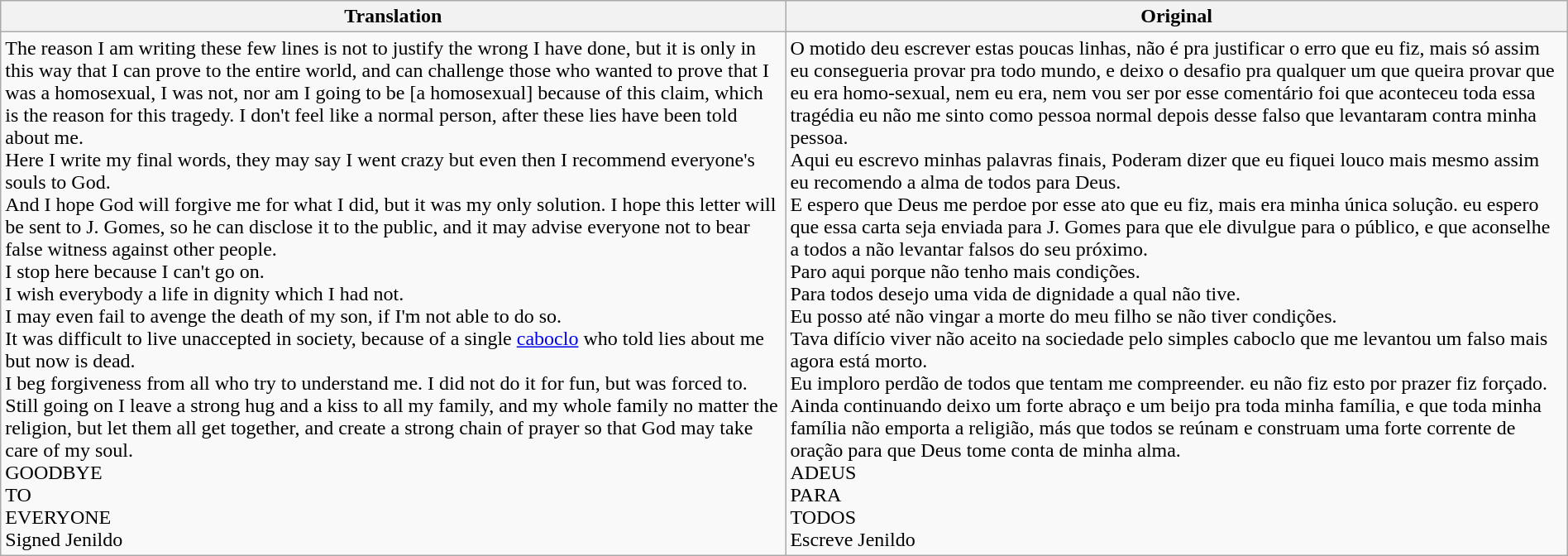<table class="wikitable"  style="width:100%;">
<tr>
<th>Translation</th>
<th>Original</th>
</tr>
<tr>
<td>The reason I am writing these few lines is not to justify the wrong I have done, but it is only in this way that I can prove to the entire world, and can challenge those who wanted to prove that I was a homosexual, I was not, nor am I going to be [a homosexual] because of this claim, which is the reason for this tragedy. I don't feel like a normal person, after these lies have been told about me.<br>Here I write my final words, they may say I went crazy but even then I recommend everyone's souls to God.<br>And I hope God will forgive me for what I did, but it was my only solution. I hope this letter will be sent to J. Gomes, so he can disclose it to the public, and it may advise everyone not to bear false witness against other people.<br>I stop here because I can't go on.<br>I wish everybody a life in dignity which I had not.<br>I may even fail to avenge the death of my son, if I'm not able to do so.<br>It was difficult to live unaccepted in society, because of a single <a href='#'>caboclo</a> who told lies about me but now is dead.<br>I beg forgiveness from all who try to understand me. I did not do it for fun, but was forced to.<br>Still going on I leave a strong hug and a kiss to all my family, and my whole family no matter the religion, but let them all get together, and create a strong chain of prayer so that God may take care of my soul.<br>GOODBYE<br>TO<br>EVERYONE<br>Signed Jenildo</td>
<td>O motido deu escrever estas poucas linhas, não é pra justificar o erro que eu fiz, mais só assim eu consegueria provar pra todo mundo, e deixo o desafio pra qualquer um que queira provar que eu era homo-sexual, nem eu era, nem vou ser por esse comentário foi que aconteceu toda essa tragédia eu não me sinto como pessoa normal depois desse falso que levantaram contra minha pessoa.<br>Aqui eu escrevo minhas palavras finais, Poderam dizer que eu fiquei louco mais mesmo assim eu recomendo a alma de todos para Deus.<br>E espero que Deus me perdoe por esse ato que eu fiz, mais era minha única solução. eu espero que essa carta seja enviada para J. Gomes para que ele divulgue para o público, e que aconselhe a todos a não levantar falsos do seu próximo.<br>Paro aqui porque não tenho mais condições.<br>Para todos desejo uma vida de dignidade a qual não tive.<br>Eu posso até não vingar a morte do meu filho se não tiver condições.<br>Tava difício viver não aceito na sociedade pelo simples caboclo que me levantou um falso mais agora está morto.<br>Eu imploro perdão de todos que tentam me compreender. eu não fiz esto por prazer fiz forçado.<br>Ainda continuando deixo um forte abraço e um beijo pra toda minha família, e que toda minha família não emporta a religião, más que todos se reúnam e construam uma forte corrente de oração para que Deus tome conta de minha alma.<br>ADEUS<br>PARA<br>TODOS<br>Escreve Jenildo</td>
</tr>
</table>
